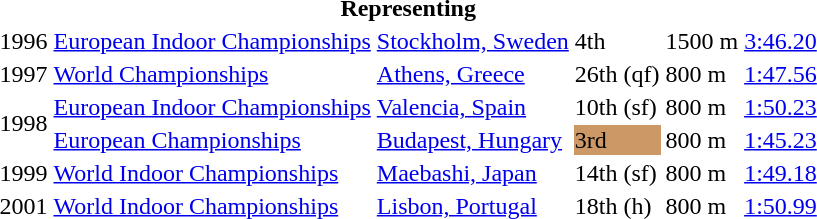<table>
<tr>
<th colspan="6">Representing </th>
</tr>
<tr>
<td>1996</td>
<td><a href='#'>European Indoor Championships</a></td>
<td><a href='#'>Stockholm, Sweden</a></td>
<td>4th</td>
<td>1500 m</td>
<td><a href='#'>3:46.20</a></td>
</tr>
<tr>
<td>1997</td>
<td><a href='#'>World Championships</a></td>
<td><a href='#'>Athens, Greece</a></td>
<td>26th (qf)</td>
<td>800 m</td>
<td><a href='#'>1:47.56</a></td>
</tr>
<tr>
<td rowspan=2>1998</td>
<td><a href='#'>European Indoor Championships</a></td>
<td><a href='#'>Valencia, Spain</a></td>
<td>10th (sf)</td>
<td>800 m</td>
<td><a href='#'>1:50.23</a></td>
</tr>
<tr>
<td><a href='#'>European Championships</a></td>
<td><a href='#'>Budapest, Hungary</a></td>
<td bgcolor=cc9966>3rd</td>
<td>800 m</td>
<td><a href='#'>1:45.23</a></td>
</tr>
<tr>
<td>1999</td>
<td><a href='#'>World Indoor Championships</a></td>
<td><a href='#'>Maebashi, Japan</a></td>
<td>14th (sf)</td>
<td>800 m</td>
<td><a href='#'>1:49.18</a></td>
</tr>
<tr>
<td>2001</td>
<td><a href='#'>World Indoor Championships</a></td>
<td><a href='#'>Lisbon, Portugal</a></td>
<td>18th (h)</td>
<td>800 m</td>
<td><a href='#'>1:50.99</a></td>
</tr>
</table>
